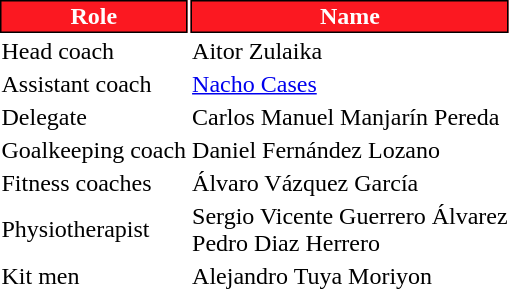<table class="toccolours">
<tr>
<th style="background:#fb1821;color:#fefefe;border:1px solid #000000;">Role</th>
<th style="background:#fb1821;color:#fefefe;border:1px solid #000000;">Name</th>
</tr>
<tr>
<td>Head coach</td>
<td> Aitor Zulaika</td>
</tr>
<tr>
<td>Assistant coach</td>
<td> <a href='#'>Nacho Cases</a></td>
</tr>
<tr>
<td>Delegate</td>
<td> Carlos Manuel Manjarín Pereda</td>
</tr>
<tr>
<td>Goalkeeping coach</td>
<td> Daniel Fernández Lozano</td>
</tr>
<tr>
<td>Fitness coaches</td>
<td> Álvaro Vázquez García</td>
</tr>
<tr>
<td>Physiotherapist</td>
<td> Sergio Vicente Guerrero Álvarez <br>  Pedro Diaz Herrero</td>
</tr>
<tr>
<td>Kit men</td>
<td> Alejandro Tuya Moriyon</td>
</tr>
</table>
